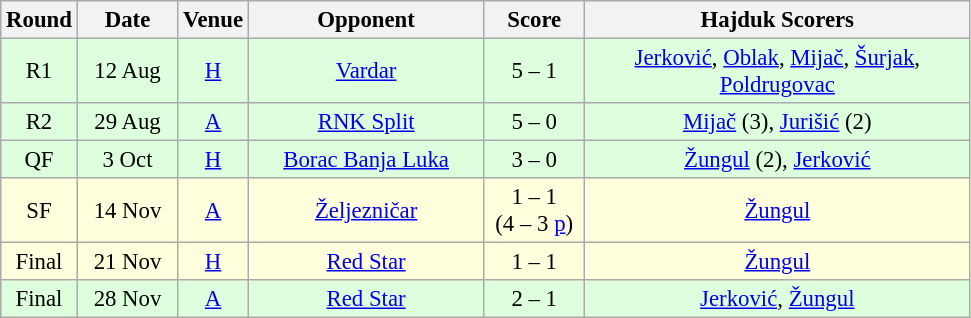<table class="wikitable sortable" style="text-align: center; font-size:95%;">
<tr>
<th width="30">Round</th>
<th width="60">Date</th>
<th width="20">Venue</th>
<th width="150">Opponent</th>
<th width="60">Score</th>
<th width="250">Hajduk Scorers</th>
</tr>
<tr bgcolor="#ddffdd">
<td>R1</td>
<td>12 Aug</td>
<td><a href='#'>H</a></td>
<td><a href='#'>Vardar</a></td>
<td>5 – 1</td>
<td><a href='#'>Jerković</a>, <a href='#'>Oblak</a>, <a href='#'>Mijač</a>, <a href='#'>Šurjak</a>, <a href='#'>Poldrugovac</a></td>
</tr>
<tr bgcolor="#ddffdd">
<td>R2</td>
<td>29 Aug</td>
<td><a href='#'>A</a></td>
<td><a href='#'>RNK Split</a></td>
<td>5 – 0</td>
<td><a href='#'>Mijač</a> (3), <a href='#'>Jurišić</a> (2)</td>
</tr>
<tr bgcolor="#ddffdd">
<td>QF</td>
<td>3 Oct</td>
<td><a href='#'>H</a></td>
<td><a href='#'>Borac Banja Luka</a></td>
<td>3 – 0</td>
<td><a href='#'>Žungul</a> (2), <a href='#'>Jerković</a></td>
</tr>
<tr bgcolor="#ffffdd">
<td>SF</td>
<td>14 Nov</td>
<td><a href='#'>A</a></td>
<td><a href='#'>Željezničar</a></td>
<td>1 – 1<br>(4 – 3 <a href='#'>p</a>)</td>
<td><a href='#'>Žungul</a></td>
</tr>
<tr bgcolor="#ffffdd">
<td>Final</td>
<td>21 Nov</td>
<td><a href='#'>H</a></td>
<td><a href='#'>Red Star</a></td>
<td>1 – 1</td>
<td><a href='#'>Žungul</a></td>
</tr>
<tr bgcolor="#ddffdd">
<td>Final</td>
<td>28 Nov</td>
<td><a href='#'>A</a></td>
<td><a href='#'>Red Star</a></td>
<td>2 – 1</td>
<td><a href='#'>Jerković</a>, <a href='#'>Žungul</a></td>
</tr>
</table>
